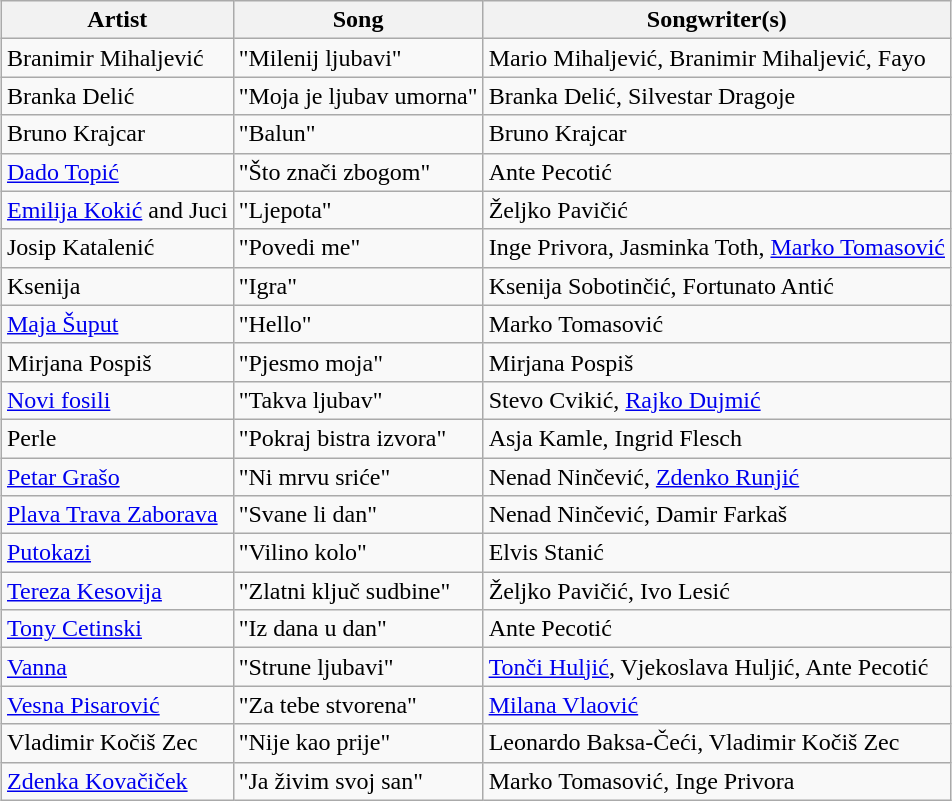<table class="wikitable" style="margin: 1em auto 1em auto;">
<tr>
<th>Artist</th>
<th>Song</th>
<th>Songwriter(s)</th>
</tr>
<tr>
<td align="left">Branimir Mihaljević</td>
<td align="left">"Milenij ljubavi"</td>
<td align="left">Mario Mihaljević, Branimir Mihaljević, Fayo</td>
</tr>
<tr>
<td align="left">Branka Delić</td>
<td align="left">"Moja je ljubav umorna"</td>
<td align="left">Branka Delić, Silvestar Dragoje</td>
</tr>
<tr>
<td align="left">Bruno Krajcar</td>
<td align="left">"Balun"</td>
<td align="left">Bruno Krajcar</td>
</tr>
<tr>
<td align="left"><a href='#'>Dado Topić</a></td>
<td align="left">"Što znači zbogom"</td>
<td align="left">Ante Pecotić</td>
</tr>
<tr>
<td align="left"><a href='#'>Emilija Kokić</a> and Juci</td>
<td align="left">"Ljepota"</td>
<td align="left">Željko Pavičić</td>
</tr>
<tr>
<td align="left">Josip Katalenić</td>
<td align="left">"Povedi me"</td>
<td align="left">Inge Privora, Jasminka Toth, <a href='#'>Marko Tomasović</a></td>
</tr>
<tr>
<td align="left">Ksenija</td>
<td align="left">"Igra"</td>
<td align="left">Ksenija Sobotinčić, Fortunato Antić</td>
</tr>
<tr>
<td align="left"><a href='#'>Maja Šuput</a></td>
<td align="left">"Hello"</td>
<td align="left">Marko Tomasović</td>
</tr>
<tr>
<td align="left">Mirjana Pospiš</td>
<td align="left">"Pjesmo moja"</td>
<td align="left">Mirjana Pospiš</td>
</tr>
<tr>
<td align="left"><a href='#'>Novi fosili</a></td>
<td align="left">"Takva ljubav"</td>
<td align="left">Stevo Cvikić, <a href='#'>Rajko Dujmić</a></td>
</tr>
<tr>
<td align="left">Perle</td>
<td align="left">"Pokraj bistra izvora"</td>
<td align="left">Asja Kamle, Ingrid Flesch</td>
</tr>
<tr>
<td align="left"><a href='#'>Petar Grašo</a></td>
<td align="left">"Ni mrvu sriće"</td>
<td align="left">Nenad Ninčević, <a href='#'>Zdenko Runjić</a></td>
</tr>
<tr>
<td align="left"><a href='#'>Plava Trava Zaborava</a></td>
<td align="left">"Svane li dan"</td>
<td align="left">Nenad Ninčević, Damir Farkaš</td>
</tr>
<tr>
<td align="left"><a href='#'>Putokazi</a></td>
<td align="left">"Vilino kolo"</td>
<td align="left">Elvis Stanić</td>
</tr>
<tr>
<td align="left"><a href='#'>Tereza Kesovija</a></td>
<td align="left">"Zlatni ključ sudbine"</td>
<td align="left">Željko Pavičić, Ivo Lesić</td>
</tr>
<tr>
<td align="left"><a href='#'>Tony Cetinski</a></td>
<td align="left">"Iz dana u dan"</td>
<td align="left">Ante Pecotić</td>
</tr>
<tr>
<td align="left"><a href='#'>Vanna</a></td>
<td align="left">"Strune ljubavi"</td>
<td align="left"><a href='#'>Tonči Huljić</a>, Vjekoslava Huljić, Ante Pecotić</td>
</tr>
<tr>
<td align="left"><a href='#'>Vesna Pisarović</a></td>
<td align="left">"Za tebe stvorena"</td>
<td align="left"><a href='#'>Milana Vlaović</a></td>
</tr>
<tr>
<td align="left">Vladimir Kočiš Zec</td>
<td align="left">"Nije kao prije"</td>
<td align="left">Leonardo Baksa-Čeći, Vladimir Kočiš Zec</td>
</tr>
<tr>
<td align="left"><a href='#'>Zdenka Kovačiček</a></td>
<td align="left">"Ja živim svoj san"</td>
<td align="left">Marko Tomasović, Inge Privora</td>
</tr>
</table>
